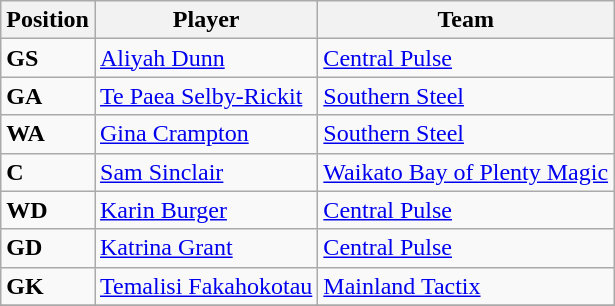<table class="wikitable collapsible">
<tr>
<th>Position</th>
<th>Player</th>
<th>Team</th>
</tr>
<tr>
<td><strong>GS</strong></td>
<td><a href='#'>Aliyah Dunn </a></td>
<td><a href='#'>Central Pulse</a></td>
</tr>
<tr>
<td><strong>GA</strong></td>
<td><a href='#'>Te Paea Selby-Rickit</a></td>
<td><a href='#'>Southern Steel</a></td>
</tr>
<tr>
<td><strong>WA</strong></td>
<td><a href='#'>Gina Crampton</a></td>
<td><a href='#'>Southern Steel</a></td>
</tr>
<tr>
<td><strong>C</strong></td>
<td><a href='#'>Sam Sinclair</a></td>
<td><a href='#'>Waikato Bay of Plenty Magic</a></td>
</tr>
<tr>
<td><strong>WD</strong></td>
<td><a href='#'>Karin Burger</a></td>
<td><a href='#'>Central Pulse</a></td>
</tr>
<tr>
<td><strong>GD</strong></td>
<td><a href='#'>Katrina Grant</a></td>
<td><a href='#'>Central Pulse</a></td>
</tr>
<tr>
<td><strong>GK</strong></td>
<td><a href='#'>Temalisi Fakahokotau</a></td>
<td><a href='#'>Mainland Tactix</a></td>
</tr>
<tr>
</tr>
</table>
